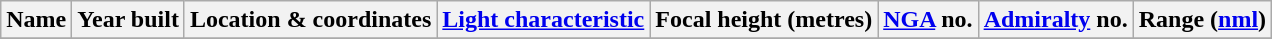<table class="wikitable sortable">
<tr>
<th>Name</th>
<th>Year built</th>
<th>Location & coordinates</th>
<th><a href='#'>Light characteristic</a></th>
<th>Focal height (metres)</th>
<th><a href='#'>NGA</a> no.</th>
<th><a href='#'>Admiralty</a> no.</th>
<th>Range (<a href='#'>nml</a>)</th>
</tr>
<tr>
</tr>
</table>
